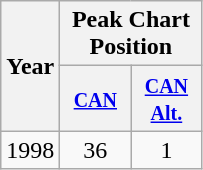<table class="wikitable">
<tr>
<th rowspan="2">Year</th>
<th colspan="2">Peak Chart Position</th>
</tr>
<tr>
<th width="40"><small><a href='#'>CAN</a></small></th>
<th width="40"><small><a href='#'>CAN <br>Alt.</a></small></th>
</tr>
<tr>
<td rowspan=1>1998</td>
<td align="center">36</td>
<td align="center">1</td>
</tr>
</table>
